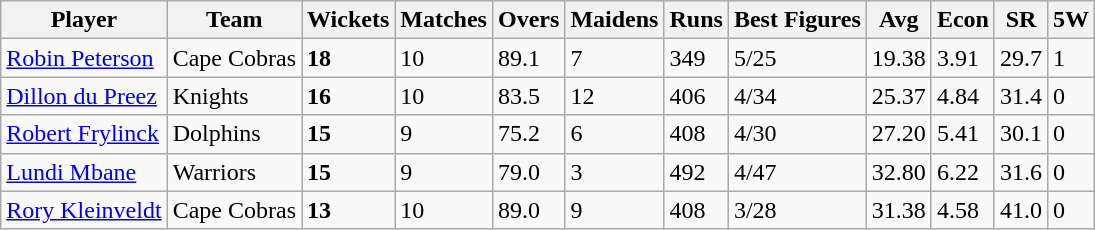<table class="wikitable">
<tr>
<th>Player</th>
<th>Team</th>
<th>Wickets</th>
<th>Matches</th>
<th>Overs</th>
<th>Maidens</th>
<th>Runs</th>
<th>Best Figures</th>
<th>Avg</th>
<th>Econ</th>
<th>SR</th>
<th>5W</th>
</tr>
<tr>
<td><a href='#'>Robin Peterson</a></td>
<td> Cape Cobras</td>
<td><strong>18</strong></td>
<td>10</td>
<td>89.1</td>
<td>7</td>
<td>349</td>
<td>5/25</td>
<td>19.38</td>
<td>3.91</td>
<td>29.7</td>
<td>1</td>
</tr>
<tr>
<td><a href='#'>Dillon du Preez</a></td>
<td> Knights</td>
<td><strong>16</strong></td>
<td>10</td>
<td>83.5</td>
<td>12</td>
<td>406</td>
<td>4/34</td>
<td>25.37</td>
<td>4.84</td>
<td>31.4</td>
<td>0</td>
</tr>
<tr>
<td><a href='#'>Robert Frylinck</a></td>
<td> Dolphins</td>
<td><strong>15</strong></td>
<td>9</td>
<td>75.2</td>
<td>6</td>
<td>408</td>
<td>4/30</td>
<td>27.20</td>
<td>5.41</td>
<td>30.1</td>
<td>0</td>
</tr>
<tr>
<td><a href='#'>Lundi Mbane</a></td>
<td> Warriors</td>
<td><strong>15</strong></td>
<td>9</td>
<td>79.0</td>
<td>3</td>
<td>492</td>
<td>4/47</td>
<td>32.80</td>
<td>6.22</td>
<td>31.6</td>
<td>0</td>
</tr>
<tr>
<td><a href='#'>Rory Kleinveldt</a></td>
<td> Cape Cobras</td>
<td><strong>13</strong></td>
<td>10</td>
<td>89.0</td>
<td>9</td>
<td>408</td>
<td>3/28</td>
<td>31.38</td>
<td>4.58</td>
<td>41.0</td>
<td>0</td>
</tr>
</table>
